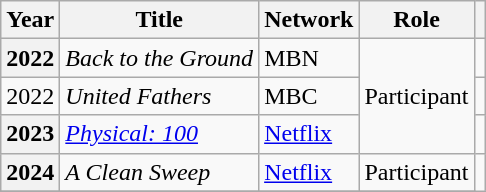<table class="wikitable sortable plainrowheaders">
<tr>
<th scope="col">Year</th>
<th scope="col">Title</th>
<th scope="col">Network</th>
<th scope="col">Role</th>
<th scope="col" class="unsortable"></th>
</tr>
<tr>
<th scope="row">2022</th>
<td><em>Back to the Ground</em></td>
<td>MBN</td>
<td rowspan="3">Participant</td>
<td></td>
</tr>
<tr>
<td>2022</td>
<td><em>United Fathers</em></td>
<td>MBC</td>
<td></td>
</tr>
<tr>
<th scope="row">2023</th>
<td><em><a href='#'>Physical: 100</a></em></td>
<td><a href='#'>Netflix</a></td>
<td></td>
</tr>
<tr>
<th scope="row">2024</th>
<td><em>A Clean Sweep</em></td>
<td><a href='#'>Netflix</a></td>
<td>Participant</td>
</tr>
<tr>
</tr>
</table>
